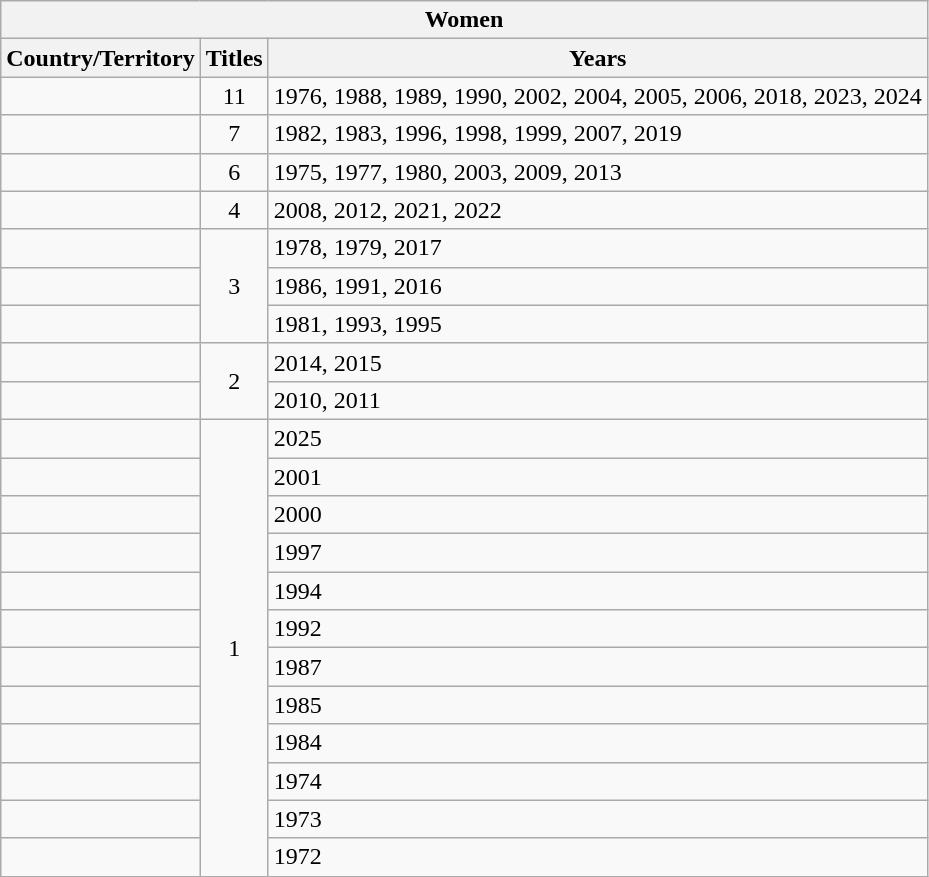<table class="wikitable">
<tr>
<th colspan=3>Women</th>
</tr>
<tr>
<th>Country/Territory</th>
<th>Titles</th>
<th>Years</th>
</tr>
<tr>
<td></td>
<td style="text-align:center;">11</td>
<td>1976, 1988, 1989, 1990, 2002, 2004, 2005, 2006, 2018, 2023, 2024</td>
</tr>
<tr>
<td></td>
<td style="text-align:center;">7</td>
<td>1982, 1983, 1996, 1998, 1999, 2007, 2019</td>
</tr>
<tr>
<td></td>
<td style="text-align:center;">6</td>
<td>1975, 1977, 1980, 2003, 2009, 2013</td>
</tr>
<tr>
<td></td>
<td style="text-align:center;">4</td>
<td>2008, 2012, 2021, 2022</td>
</tr>
<tr>
<td></td>
<td rowspan="3" style="text-align:center;">3</td>
<td>1978, 1979, 2017</td>
</tr>
<tr>
<td></td>
<td>1986, 1991, 2016</td>
</tr>
<tr>
<td></td>
<td>1981, 1993, 1995</td>
</tr>
<tr>
<td></td>
<td rowspan="2" style="text-align:center;">2</td>
<td>2014, 2015</td>
</tr>
<tr>
<td></td>
<td>2010, 2011</td>
</tr>
<tr>
<td></td>
<td rowspan="12" style="text-align:center;">1</td>
<td>2025</td>
</tr>
<tr>
<td></td>
<td>2001</td>
</tr>
<tr>
<td></td>
<td>2000</td>
</tr>
<tr>
<td></td>
<td>1997</td>
</tr>
<tr>
<td></td>
<td>1994</td>
</tr>
<tr>
<td></td>
<td>1992</td>
</tr>
<tr>
<td></td>
<td>1987</td>
</tr>
<tr>
<td></td>
<td>1985</td>
</tr>
<tr>
<td></td>
<td>1984</td>
</tr>
<tr>
<td></td>
<td>1974</td>
</tr>
<tr>
<td></td>
<td>1973</td>
</tr>
<tr>
<td></td>
<td>1972</td>
</tr>
</table>
